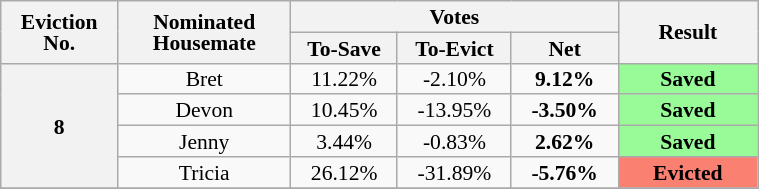<table class="wikitable" style="text-align:center; font-size:90%; line-height:14px;" width="40%">
<tr>
<th rowspan=2 width="05%">Eviction No.</th>
<th rowspan=2 width="10%">Nominated<br>Housemate</th>
<th colspan=3 width="15%">Votes</th>
<th rowspan=2 width="10%">Result</th>
</tr>
<tr>
<th width="05%">To-Save</th>
<th width="05%">To-Evict</th>
<th width="05%">Net</th>
</tr>
<tr>
<th rowspan=4>8</th>
<td>Bret</td>
<td>11.22%</td>
<td>-2.10%</td>
<td><strong> 9.12% </strong></td>
<td align="center" bgcolor="#98FB98"><strong> Saved </strong></td>
</tr>
<tr>
<td>Devon</td>
<td>10.45%</td>
<td>-13.95%</td>
<td><strong> -3.50% </strong></td>
<td align="center" bgcolor="#98FB98"><strong> Saved </strong></td>
</tr>
<tr>
<td>Jenny</td>
<td>3.44%</td>
<td>-0.83%</td>
<td><strong> 2.62% </strong></td>
<td align="center" bgcolor="#98FB98"><strong> Saved </strong></td>
</tr>
<tr>
<td>Tricia</td>
<td>26.12%</td>
<td>-31.89%</td>
<td><strong> -5.76% </strong></td>
<td align="center" bgcolor="#FA8072"><strong> Evicted  </strong></td>
</tr>
<tr>
</tr>
</table>
